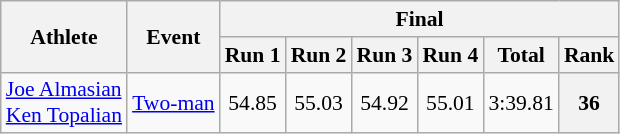<table class="wikitable" style="font-size:90%">
<tr>
<th rowspan="2">Athlete</th>
<th rowspan="2">Event</th>
<th colspan="6">Final</th>
</tr>
<tr>
<th>Run 1</th>
<th>Run 2</th>
<th>Run 3</th>
<th>Run 4</th>
<th>Total</th>
<th>Rank</th>
</tr>
<tr>
<td><a href='#'>Joe Almasian</a><br><a href='#'>Ken Topalian</a></td>
<td><a href='#'>Two-man</a></td>
<td align="center">54.85</td>
<td align="center">55.03</td>
<td align="center">54.92</td>
<td align="center">55.01</td>
<td align="center">3:39.81</td>
<th align="center">36</th>
</tr>
</table>
